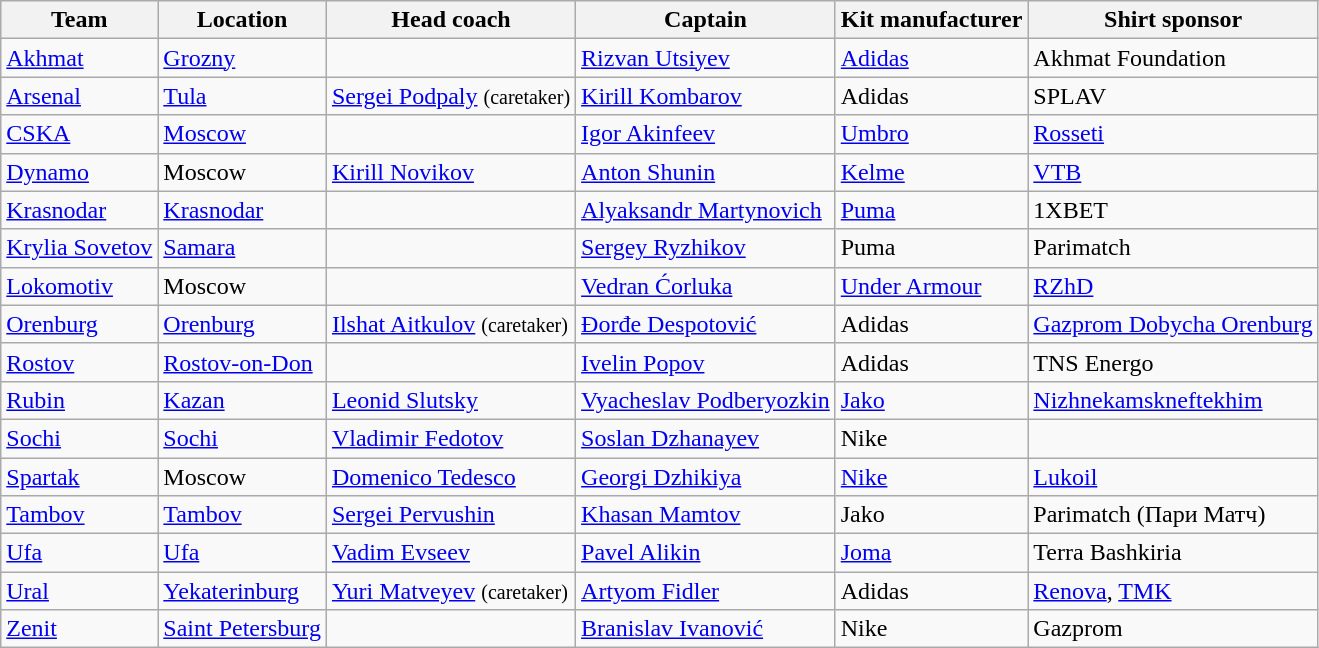<table class="wikitable sortable" style="text-align:left">
<tr>
<th>Team</th>
<th>Location</th>
<th>Head coach</th>
<th>Captain</th>
<th>Kit manufacturer</th>
<th>Shirt sponsor</th>
</tr>
<tr>
<td><a href='#'>Akhmat</a></td>
<td><a href='#'>Grozny</a></td>
<td> </td>
<td> <a href='#'>Rizvan Utsiyev</a></td>
<td> <a href='#'>Adidas</a></td>
<td>Akhmat Foundation</td>
</tr>
<tr>
<td><a href='#'>Arsenal</a></td>
<td><a href='#'>Tula</a></td>
<td> <a href='#'>Sergei Podpaly</a> <small>(caretaker)</small></td>
<td> <a href='#'>Kirill Kombarov</a></td>
<td> Adidas</td>
<td>SPLAV</td>
</tr>
<tr>
<td><a href='#'>CSKA</a></td>
<td><a href='#'>Moscow</a></td>
<td> </td>
<td> <a href='#'>Igor Akinfeev</a></td>
<td> <a href='#'>Umbro</a></td>
<td><a href='#'>Rosseti</a></td>
</tr>
<tr>
<td><a href='#'>Dynamo</a></td>
<td>Moscow</td>
<td> <a href='#'>Kirill Novikov</a></td>
<td> <a href='#'>Anton Shunin</a></td>
<td> <a href='#'>Kelme</a></td>
<td><a href='#'>VTB</a></td>
</tr>
<tr>
<td><a href='#'>Krasnodar</a></td>
<td><a href='#'>Krasnodar</a></td>
<td> </td>
<td> <a href='#'>Alyaksandr Martynovich</a></td>
<td> <a href='#'>Puma</a></td>
<td>1XBET</td>
</tr>
<tr>
<td><a href='#'>Krylia Sovetov</a></td>
<td><a href='#'>Samara</a></td>
<td> </td>
<td> <a href='#'>Sergey Ryzhikov</a></td>
<td> Puma</td>
<td>Parimatch</td>
</tr>
<tr>
<td><a href='#'>Lokomotiv</a></td>
<td>Moscow</td>
<td> </td>
<td> <a href='#'>Vedran Ćorluka</a></td>
<td> <a href='#'>Under Armour</a></td>
<td><a href='#'>RZhD</a></td>
</tr>
<tr>
<td><a href='#'>Orenburg</a></td>
<td><a href='#'>Orenburg</a></td>
<td> <a href='#'>Ilshat Aitkulov</a> <small>(caretaker)</small></td>
<td> <a href='#'>Đorđe Despotović</a></td>
<td> Adidas</td>
<td><a href='#'>Gazprom Dobycha Orenburg</a></td>
</tr>
<tr>
<td><a href='#'>Rostov</a></td>
<td><a href='#'>Rostov-on-Don</a></td>
<td> </td>
<td> <a href='#'>Ivelin Popov</a></td>
<td> Adidas</td>
<td>TNS Energo</td>
</tr>
<tr>
<td><a href='#'>Rubin</a></td>
<td><a href='#'>Kazan</a></td>
<td> <a href='#'>Leonid Slutsky</a></td>
<td> <a href='#'>Vyacheslav Podberyozkin</a></td>
<td> <a href='#'>Jako</a></td>
<td><a href='#'>Nizhnekamskneftekhim</a></td>
</tr>
<tr>
<td><a href='#'>Sochi</a></td>
<td><a href='#'>Sochi</a></td>
<td> <a href='#'>Vladimir Fedotov</a></td>
<td> <a href='#'>Soslan Dzhanayev</a></td>
<td> Nike</td>
<td></td>
</tr>
<tr>
<td><a href='#'>Spartak</a></td>
<td>Moscow</td>
<td> <a href='#'>Domenico Tedesco</a></td>
<td> <a href='#'>Georgi Dzhikiya</a></td>
<td> <a href='#'>Nike</a></td>
<td><a href='#'>Lukoil</a></td>
</tr>
<tr>
<td><a href='#'>Tambov</a></td>
<td><a href='#'>Tambov</a></td>
<td> <a href='#'>Sergei Pervushin</a></td>
<td> <a href='#'>Khasan Mamtov</a></td>
<td> Jako</td>
<td>Parimatch (Пари Матч)</td>
</tr>
<tr>
<td><a href='#'>Ufa</a></td>
<td><a href='#'>Ufa</a></td>
<td> <a href='#'>Vadim Evseev</a></td>
<td> <a href='#'>Pavel Alikin</a></td>
<td> <a href='#'>Joma</a></td>
<td>Terra Bashkiria</td>
</tr>
<tr>
<td><a href='#'>Ural</a></td>
<td><a href='#'>Yekaterinburg</a></td>
<td> <a href='#'>Yuri Matveyev</a> <small>(caretaker)</small></td>
<td> <a href='#'>Artyom Fidler</a></td>
<td> Adidas</td>
<td><a href='#'>Renova</a>, <a href='#'>TMK</a></td>
</tr>
<tr>
<td><a href='#'>Zenit</a></td>
<td><a href='#'>Saint Petersburg</a></td>
<td> </td>
<td> <a href='#'>Branislav Ivanović</a></td>
<td> Nike</td>
<td>Gazprom</td>
</tr>
</table>
